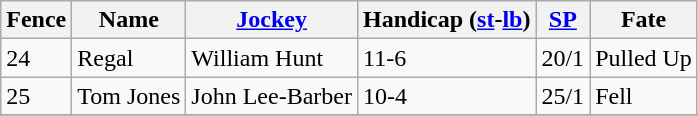<table class="wikitable sortable">
<tr>
<th>Fence</th>
<th>Name</th>
<th><a href='#'>Jockey</a></th>
<th>Handicap (<a href='#'>st</a>-<a href='#'>lb</a>)</th>
<th><a href='#'>SP</a></th>
<th>Fate</th>
</tr>
<tr>
<td>24</td>
<td>Regal</td>
<td>William Hunt</td>
<td>11-6</td>
<td>20/1</td>
<td>Pulled Up</td>
</tr>
<tr>
<td>25</td>
<td>Tom Jones</td>
<td>John Lee-Barber</td>
<td>10-4</td>
<td>25/1</td>
<td>Fell</td>
</tr>
<tr>
</tr>
</table>
